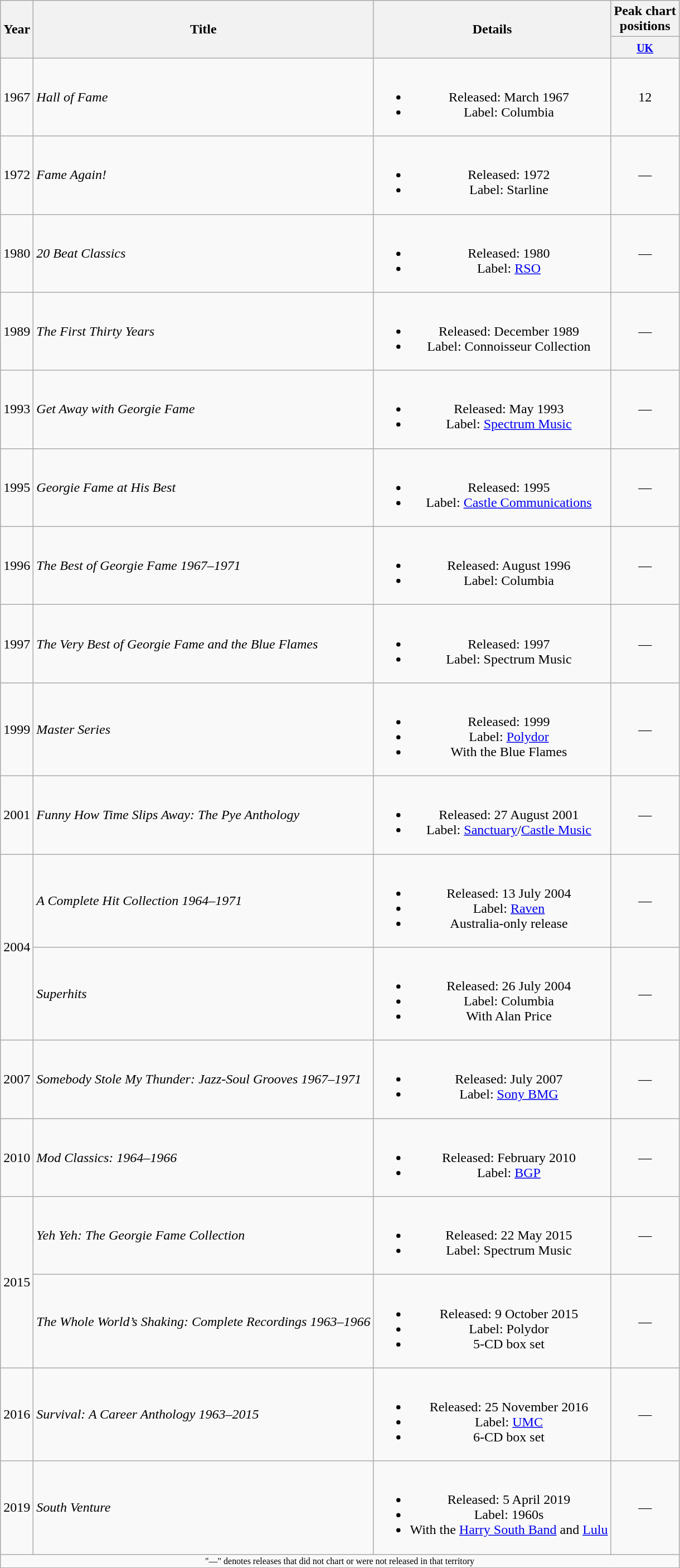<table class="wikitable" style="text-align:center">
<tr>
<th rowspan="2">Year</th>
<th rowspan="2">Title</th>
<th rowspan="2">Details</th>
<th>Peak chart<br>positions</th>
</tr>
<tr>
<th><small><a href='#'>UK</a></small><br></th>
</tr>
<tr>
<td>1967</td>
<td align="left"><em>Hall of Fame</em></td>
<td><br><ul><li>Released: March 1967</li><li>Label: Columbia</li></ul></td>
<td>12</td>
</tr>
<tr>
<td>1972</td>
<td align="left"><em>Fame Again!</em></td>
<td><br><ul><li>Released: 1972</li><li>Label: Starline</li></ul></td>
<td>—</td>
</tr>
<tr>
<td>1980</td>
<td align="left"><em>20 Beat Classics</em></td>
<td><br><ul><li>Released: 1980</li><li>Label: <a href='#'>RSO</a></li></ul></td>
<td>—</td>
</tr>
<tr>
<td>1989</td>
<td align="left"><em>The First Thirty Years</em></td>
<td><br><ul><li>Released: December 1989</li><li>Label: Connoisseur Collection</li></ul></td>
<td>—</td>
</tr>
<tr>
<td>1993</td>
<td align="left"><em>Get Away with Georgie Fame</em></td>
<td><br><ul><li>Released: May 1993</li><li>Label: <a href='#'>Spectrum Music</a></li></ul></td>
<td>—</td>
</tr>
<tr>
<td>1995</td>
<td align="left"><em>Georgie Fame at His Best</em></td>
<td><br><ul><li>Released: 1995</li><li>Label: <a href='#'>Castle Communications</a></li></ul></td>
<td>—</td>
</tr>
<tr>
<td>1996</td>
<td align="left"><em>The Best of Georgie Fame 1967–1971</em></td>
<td><br><ul><li>Released: August 1996</li><li>Label: Columbia</li></ul></td>
<td>—</td>
</tr>
<tr>
<td>1997</td>
<td align="left"><em>The Very Best of Georgie Fame and the Blue Flames</em></td>
<td><br><ul><li>Released: 1997</li><li>Label: Spectrum Music</li></ul></td>
<td>—</td>
</tr>
<tr>
<td>1999</td>
<td align="left"><em>Master Series</em></td>
<td><br><ul><li>Released: 1999</li><li>Label: <a href='#'>Polydor</a></li><li>With the Blue Flames</li></ul></td>
<td>—</td>
</tr>
<tr>
<td>2001</td>
<td align="left"><em>Funny How Time Slips Away: The Pye Anthology</em></td>
<td><br><ul><li>Released: 27 August 2001</li><li>Label: <a href='#'>Sanctuary</a>/<a href='#'>Castle Music</a></li></ul></td>
<td>—</td>
</tr>
<tr>
<td rowspan="2">2004</td>
<td align="left"><em>A Complete Hit Collection 1964–1971</em></td>
<td><br><ul><li>Released: 13 July 2004</li><li>Label: <a href='#'>Raven</a></li><li>Australia-only release</li></ul></td>
<td>—</td>
</tr>
<tr>
<td align="left"><em>Superhits</em></td>
<td><br><ul><li>Released: 26 July 2004</li><li>Label: Columbia</li><li>With Alan Price</li></ul></td>
<td>—</td>
</tr>
<tr>
<td>2007</td>
<td align="left"><em>Somebody Stole My Thunder: Jazz-Soul Grooves 1967–1971</em></td>
<td><br><ul><li>Released: July 2007</li><li>Label: <a href='#'>Sony BMG</a></li></ul></td>
<td>—</td>
</tr>
<tr>
<td>2010</td>
<td align="left"><em>Mod Classics: 1964–1966</em></td>
<td><br><ul><li>Released: February 2010</li><li>Label: <a href='#'>BGP</a></li></ul></td>
<td>—</td>
</tr>
<tr>
<td rowspan="2">2015</td>
<td align="left"><em>Yeh Yeh: The Georgie Fame Collection</em></td>
<td><br><ul><li>Released: 22 May 2015</li><li>Label: Spectrum Music</li></ul></td>
<td>—</td>
</tr>
<tr>
<td align="left"><em>The Whole World’s Shaking: Complete Recordings 1963–1966</em></td>
<td><br><ul><li>Released: 9 October 2015</li><li>Label: Polydor</li><li>5-CD box set</li></ul></td>
<td>—</td>
</tr>
<tr>
<td>2016</td>
<td align="left"><em>Survival: A Career Anthology 1963–2015</em></td>
<td><br><ul><li>Released: 25 November 2016</li><li>Label: <a href='#'>UMC</a></li><li>6-CD box set</li></ul></td>
<td>—</td>
</tr>
<tr>
<td>2019</td>
<td align="left"><em>South Venture</em></td>
<td><br><ul><li>Released: 5 April 2019</li><li>Label: 1960s</li><li>With the <a href='#'>Harry South Band</a> and <a href='#'>Lulu</a></li></ul></td>
<td>—</td>
</tr>
<tr>
<td colspan="4" style="font-size:8pt">"—" denotes releases that did not chart or were not released in that territory</td>
</tr>
</table>
